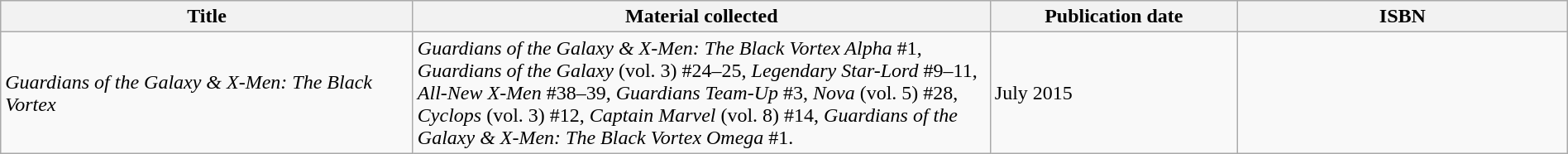<table class="wikitable" style="width:100%;">
<tr>
<th style="width:25%;">Title</th>
<th style="width:35%;">Material collected</th>
<th style="width:15%;">Publication date</th>
<th style="width:20%;">ISBN</th>
</tr>
<tr>
<td><em>Guardians of the Galaxy & X-Men: The Black Vortex</em></td>
<td><em>Guardians of the Galaxy & X-Men: The Black Vortex Alpha</em> #1, <em>Guardians of the Galaxy</em> (vol. 3) #24–25, <em>Legendary Star-Lord</em> #9–11, <em>All-New X-Men</em> #38–39, <em>Guardians Team-Up</em> #3, <em>Nova</em> (vol. 5) #28, <em>Cyclops</em> (vol. 3) #12, <em>Captain Marvel</em> (vol. 8) #14, <em>Guardians of the Galaxy & X-Men: The Black Vortex Omega</em> #1.</td>
<td>July 2015</td>
<td></td>
</tr>
</table>
